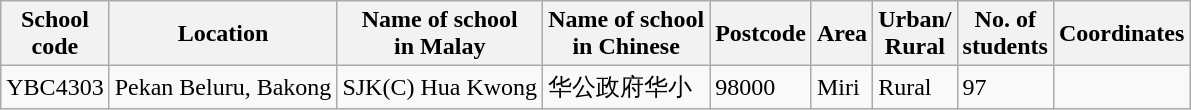<table class="wikitable sortable">
<tr>
<th>School<br>code</th>
<th>Location</th>
<th>Name of school<br>in Malay</th>
<th>Name of school<br>in Chinese</th>
<th>Postcode</th>
<th>Area</th>
<th>Urban/<br>Rural</th>
<th>No. of<br>students</th>
<th>Coordinates</th>
</tr>
<tr>
<td>YBC4303</td>
<td>Pekan Beluru, Bakong</td>
<td>SJK(C) Hua Kwong</td>
<td>华公政府华小</td>
<td>98000</td>
<td>Miri</td>
<td>Rural</td>
<td>97</td>
<td></td>
</tr>
</table>
